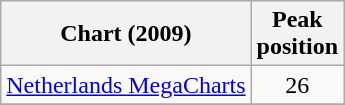<table class="wikitable sortable" style="text-align:center;">
<tr>
<th>Chart (2009)</th>
<th>Peak<br>position</th>
</tr>
<tr>
<td align="left"><a href='#'>Netherlands MegaCharts</a></td>
<td>26</td>
</tr>
<tr>
</tr>
</table>
